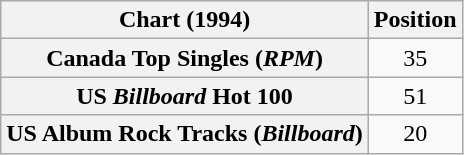<table class="wikitable sortable plainrowheaders" style="text-align:center">
<tr>
<th scope="col">Chart (1994)</th>
<th scope="col">Position</th>
</tr>
<tr>
<th scope="row">Canada Top Singles (<em>RPM</em>)</th>
<td>35</td>
</tr>
<tr>
<th scope="row">US <em>Billboard</em> Hot 100</th>
<td>51</td>
</tr>
<tr>
<th scope="row">US Album Rock Tracks (<em>Billboard</em>)</th>
<td>20</td>
</tr>
</table>
